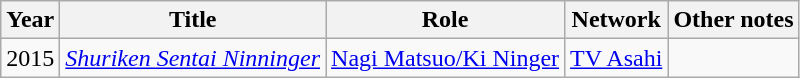<table class="wikitable">
<tr>
<th>Year</th>
<th>Title</th>
<th>Role</th>
<th>Network</th>
<th>Other notes</th>
</tr>
<tr>
<td>2015</td>
<td><em><a href='#'>Shuriken Sentai Ninninger</a></em></td>
<td><a href='#'>Nagi Matsuo/Ki Ninger</a></td>
<td><a href='#'>TV Asahi</a></td>
<td></td>
</tr>
</table>
